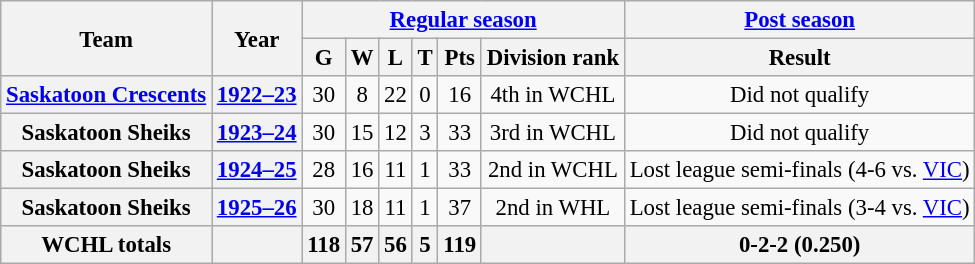<table class="wikitable" style="font-size: 95%; text-align:center;">
<tr>
<th rowspan="2">Team</th>
<th rowspan="2">Year</th>
<th colspan="6"><a href='#'>Regular season</a></th>
<th colspan="1"><a href='#'>Post season</a></th>
</tr>
<tr>
<th>G</th>
<th>W</th>
<th>L</th>
<th>T</th>
<th>Pts</th>
<th>Division rank</th>
<th>Result</th>
</tr>
<tr>
<th><a href='#'>Saskatoon Crescents</a></th>
<th><a href='#'>1922–23</a></th>
<td>30</td>
<td>8</td>
<td>22</td>
<td>0</td>
<td>16</td>
<td>4th in WCHL</td>
<td>Did not qualify</td>
</tr>
<tr>
<th>Saskatoon Sheiks</th>
<th><a href='#'>1923–24</a></th>
<td>30</td>
<td>15</td>
<td>12</td>
<td>3</td>
<td>33</td>
<td>3rd in WCHL</td>
<td>Did not qualify</td>
</tr>
<tr>
<th>Saskatoon Sheiks</th>
<th><a href='#'>1924–25</a></th>
<td>28</td>
<td>16</td>
<td>11</td>
<td>1</td>
<td>33</td>
<td>2nd in WCHL</td>
<td>Lost league semi-finals (4-6 vs. <a href='#'>VIC</a>)</td>
</tr>
<tr>
<th>Saskatoon Sheiks</th>
<th><a href='#'>1925–26</a></th>
<td>30</td>
<td>18</td>
<td>11</td>
<td>1</td>
<td>37</td>
<td>2nd in WHL</td>
<td>Lost league semi-finals (3-4 vs. <a href='#'>VIC</a>)</td>
</tr>
<tr align="centre" bgcolor="#dddddd">
<th>WCHL totals</th>
<th></th>
<th>118</th>
<th>57</th>
<th>56</th>
<th>5</th>
<th>119</th>
<th></th>
<th>0-2-2 (0.250)</th>
</tr>
</table>
